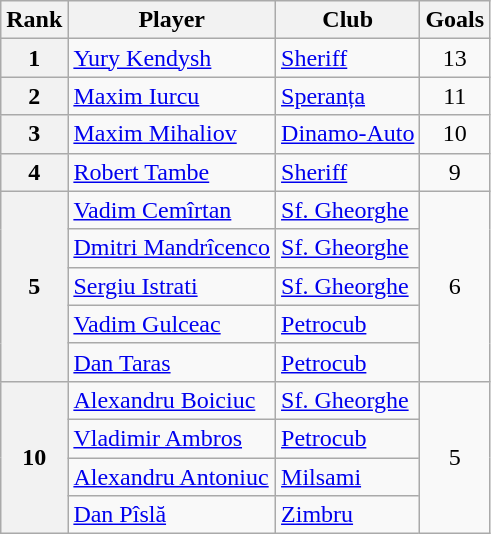<table class="wikitable">
<tr>
<th>Rank</th>
<th>Player</th>
<th>Club</th>
<th>Goals</th>
</tr>
<tr>
<th rowspan=1 align=center>1</th>
<td> <a href='#'>Yury Kendysh</a></td>
<td><a href='#'>Sheriff</a></td>
<td rowspan=1 align=center>13</td>
</tr>
<tr>
<th rowspan=1 align=center>2</th>
<td> <a href='#'>Maxim Iurcu</a></td>
<td><a href='#'>Speranța</a></td>
<td rowspan=1 align=center>11</td>
</tr>
<tr>
<th rowspan=1 align=center>3</th>
<td> <a href='#'>Maxim Mihaliov</a></td>
<td><a href='#'>Dinamo-Auto</a></td>
<td rowspan=1 align=center>10</td>
</tr>
<tr>
<th rowspan=1 align=center>4</th>
<td> <a href='#'>Robert Tambe</a></td>
<td><a href='#'>Sheriff</a></td>
<td rowspan=1 align=center>9</td>
</tr>
<tr>
<th rowspan=5 align=center>5</th>
<td> <a href='#'>Vadim Cemîrtan</a></td>
<td><a href='#'>Sf. Gheorghe</a></td>
<td rowspan=5 align=center>6</td>
</tr>
<tr>
<td> <a href='#'>Dmitri Mandrîcenco</a></td>
<td><a href='#'>Sf. Gheorghe</a></td>
</tr>
<tr>
<td> <a href='#'>Sergiu Istrati</a></td>
<td><a href='#'>Sf. Gheorghe</a></td>
</tr>
<tr>
<td> <a href='#'>Vadim Gulceac</a></td>
<td><a href='#'>Petrocub</a></td>
</tr>
<tr>
<td> <a href='#'>Dan Taras</a></td>
<td><a href='#'>Petrocub</a></td>
</tr>
<tr>
<th rowspan=4 align=center>10</th>
<td> <a href='#'>Alexandru Boiciuc</a></td>
<td><a href='#'>Sf. Gheorghe</a></td>
<td rowspan=4 align=center>5</td>
</tr>
<tr>
<td> <a href='#'>Vladimir Ambros</a></td>
<td><a href='#'>Petrocub</a></td>
</tr>
<tr>
<td> <a href='#'>Alexandru Antoniuc</a></td>
<td><a href='#'>Milsami</a></td>
</tr>
<tr>
<td> <a href='#'>Dan Pîslă</a></td>
<td><a href='#'>Zimbru</a></td>
</tr>
</table>
